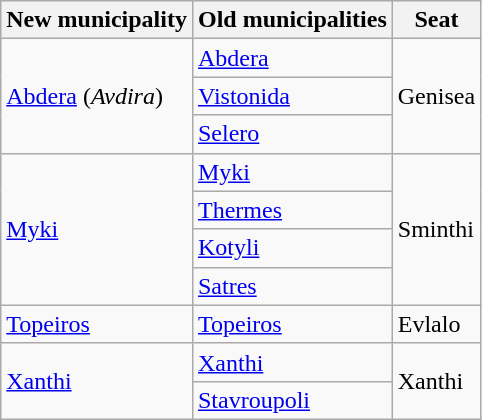<table class="wikitable">
<tr>
<th>New municipality</th>
<th>Old municipalities</th>
<th>Seat</th>
</tr>
<tr>
<td rowspan=3><a href='#'>Abdera</a> (<em>Avdira</em>)</td>
<td><a href='#'>Abdera</a></td>
<td rowspan=3>Genisea</td>
</tr>
<tr>
<td><a href='#'>Vistonida</a></td>
</tr>
<tr>
<td><a href='#'>Selero</a></td>
</tr>
<tr>
<td rowspan=4><a href='#'>Myki</a></td>
<td><a href='#'>Myki</a></td>
<td rowspan=4>Sminthi</td>
</tr>
<tr>
<td><a href='#'>Thermes</a></td>
</tr>
<tr>
<td><a href='#'>Kotyli</a></td>
</tr>
<tr>
<td><a href='#'>Satres</a></td>
</tr>
<tr>
<td><a href='#'>Topeiros</a></td>
<td><a href='#'>Topeiros</a></td>
<td>Evlalo</td>
</tr>
<tr>
<td rowspan=2><a href='#'>Xanthi</a></td>
<td><a href='#'>Xanthi</a></td>
<td rowspan=2>Xanthi</td>
</tr>
<tr>
<td><a href='#'>Stavroupoli</a></td>
</tr>
</table>
